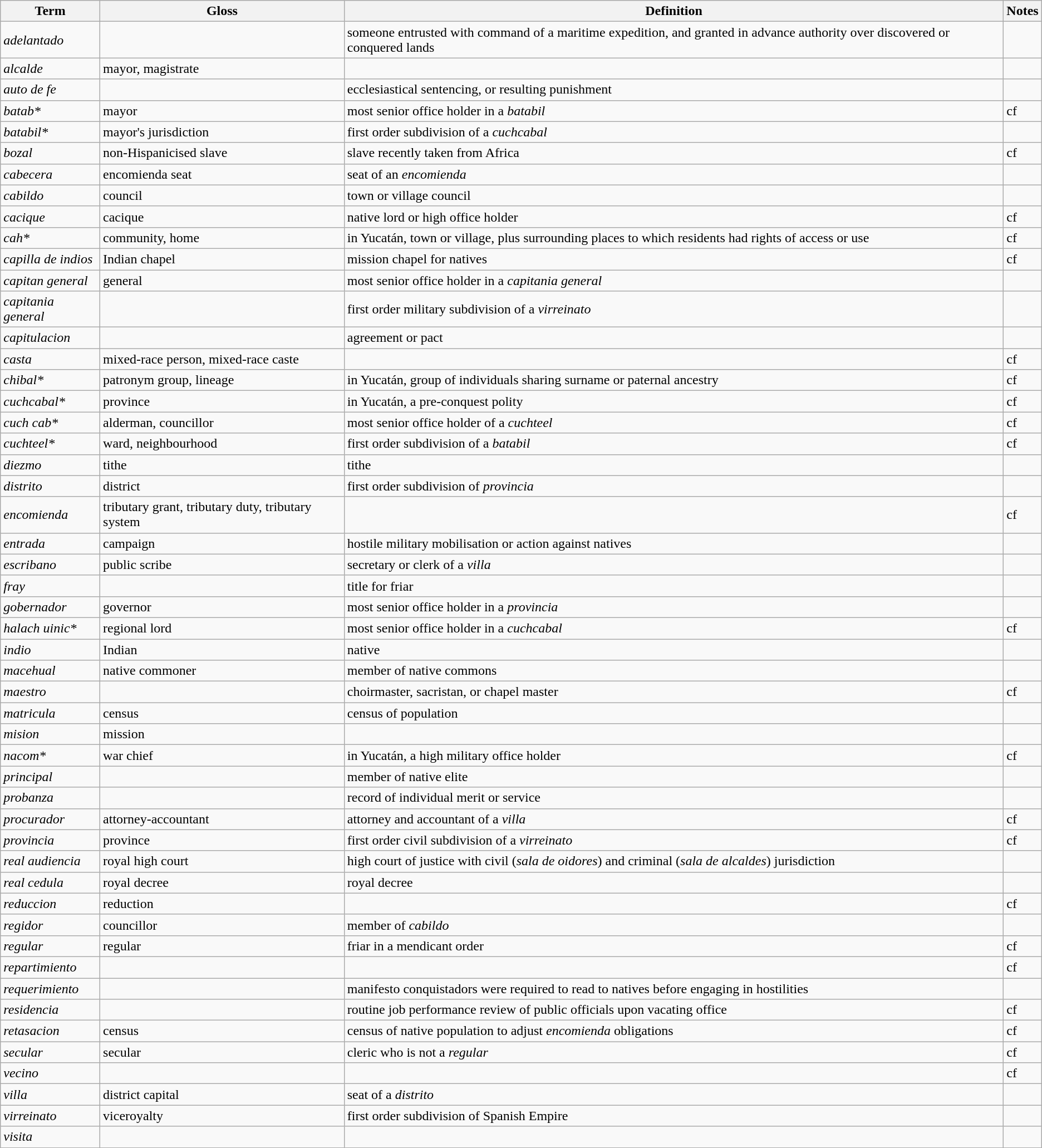<table class="wikitable sortable static-row-numbers">
<tr>
<th>Term</th>
<th class=unsortable>Gloss</th>
<th class=unsortable>Definition</th>
<th class=unsortable>Notes</th>
</tr>
<tr>
<td><em>adelantado</em></td>
<td></td>
<td>someone entrusted with command of a maritime expedition, and granted in advance authority over discovered or conquered lands</td>
<td></td>
</tr>
<tr>
<td><em>alcalde</em> </td>
<td>mayor, magistrate</td>
<td></td>
<td></td>
</tr>
<tr>
<td><em>auto de fe</em></td>
<td></td>
<td>ecclesiastical sentencing, or resulting punishment</td>
<td></td>
</tr>
<tr>
<td><em>batab*</em></td>
<td>mayor</td>
<td>most senior office holder in a <em>batabil</em></td>
<td>cf</td>
</tr>
<tr>
<td><em>batabil*</em></td>
<td>mayor's jurisdiction</td>
<td>first order subdivision of a <em>cuchcabal</em></td>
<td></td>
</tr>
<tr>
<td><em>bozal</em></td>
<td>non-Hispanicised slave</td>
<td>slave recently taken from Africa</td>
<td>cf</td>
</tr>
<tr>
<td><em>cabecera</em></td>
<td>encomienda seat</td>
<td>seat of an <em>encomienda</em></td>
<td></td>
</tr>
<tr>
<td><em>cabildo</em></td>
<td>council</td>
<td>town or village council</td>
<td></td>
</tr>
<tr>
<td><em>cacique</em></td>
<td>cacique</td>
<td>native lord or high office holder</td>
<td>cf</td>
</tr>
<tr>
<td><em>cah*</em></td>
<td>community, home</td>
<td>in Yucatán, town or village, plus surrounding places to which residents had rights of access or use</td>
<td>cf</td>
</tr>
<tr>
<td><em>capilla de indios</em></td>
<td>Indian chapel</td>
<td>mission chapel for natives</td>
<td>cf</td>
</tr>
<tr>
<td><em>capitan general</em></td>
<td>general</td>
<td>most senior office holder in a <em>capitania general</em></td>
<td></td>
</tr>
<tr>
<td><em>capitania general</em></td>
<td></td>
<td>first order military subdivision of a <em>virreinato</em></td>
<td></td>
</tr>
<tr>
<td><em>capitulacion</em></td>
<td></td>
<td>agreement or pact</td>
<td></td>
</tr>
<tr>
<td><em>casta</em></td>
<td>mixed-race person, mixed-race caste</td>
<td></td>
<td>cf</td>
</tr>
<tr>
<td><em>chibal*</em></td>
<td>patronym group, lineage</td>
<td>in Yucatán, group of individuals sharing surname or paternal ancestry</td>
<td>cf</td>
</tr>
<tr>
<td><em>cuchcabal*</em> </td>
<td>province</td>
<td>in Yucatán, a pre-conquest polity</td>
<td>cf</td>
</tr>
<tr>
<td><em>cuch cab*</em></td>
<td>alderman, councillor</td>
<td>most senior office holder of a <em>cuchteel</em></td>
<td>cf</td>
</tr>
<tr>
<td><em>cuchteel*</em></td>
<td>ward, neighbourhood</td>
<td>first order subdivision of a <em>batabil</em></td>
<td>cf</td>
</tr>
<tr>
<td><em>diezmo</em></td>
<td>tithe</td>
<td>tithe</td>
<td></td>
</tr>
<tr>
<td><em>distrito</em></td>
<td>district</td>
<td>first order subdivision of <em>provincia</em></td>
<td></td>
</tr>
<tr>
<td><em>encomienda</em></td>
<td>tributary grant, tributary duty, tributary system</td>
<td></td>
<td>cf</td>
</tr>
<tr>
<td><em>entrada</em></td>
<td>campaign</td>
<td>hostile military mobilisation or action against natives</td>
<td></td>
</tr>
<tr>
<td><em>escribano</em> </td>
<td>public scribe</td>
<td>secretary or clerk of a <em>villa</em></td>
<td></td>
</tr>
<tr>
<td><em>fray</em></td>
<td></td>
<td>title for friar</td>
<td></td>
</tr>
<tr>
<td><em>gobernador</em></td>
<td>governor</td>
<td>most senior office holder in a <em>provincia</em></td>
<td></td>
</tr>
<tr>
<td><em>halach uinic*</em> </td>
<td>regional lord</td>
<td>most senior office holder in a <em>cuchcabal</em></td>
<td>cf</td>
</tr>
<tr>
<td><em>indio</em> </td>
<td>Indian</td>
<td>native</td>
<td></td>
</tr>
<tr>
<td><em>macehual</em></td>
<td>native commoner</td>
<td>member of native commons</td>
<td></td>
</tr>
<tr>
<td><em>maestro</em></td>
<td></td>
<td>choirmaster, sacristan, or chapel master</td>
<td>cf</td>
</tr>
<tr>
<td><em>matricula</em></td>
<td>census</td>
<td>census of population</td>
<td></td>
</tr>
<tr>
<td><em>mision</em></td>
<td>mission</td>
<td></td>
<td></td>
</tr>
<tr>
<td><em>nacom*</em></td>
<td>war chief</td>
<td>in Yucatán, a high military office holder</td>
<td>cf</td>
</tr>
<tr>
<td><em>principal</em> </td>
<td></td>
<td>member of native elite</td>
<td></td>
</tr>
<tr>
<td><em>probanza</em></td>
<td></td>
<td>record of individual merit or service</td>
<td></td>
</tr>
<tr>
<td><em>procurador</em> </td>
<td>attorney-accountant</td>
<td>attorney and accountant of a <em>villa</em></td>
<td>cf</td>
</tr>
<tr>
<td><em>provincia</em></td>
<td>province</td>
<td>first order civil subdivision of a <em>virreinato</em></td>
<td>cf</td>
</tr>
<tr>
<td><em>real audiencia</em> </td>
<td>royal high court</td>
<td>high court of justice with civil (<em>sala de oidores</em>) and criminal (<em>sala de alcaldes</em>) jurisdiction</td>
<td></td>
</tr>
<tr>
<td><em>real cedula</em></td>
<td>royal decree</td>
<td>royal decree</td>
<td></td>
</tr>
<tr>
<td><em>reduccion</em> </td>
<td>reduction</td>
<td></td>
<td>cf</td>
</tr>
<tr>
<td><em>regidor</em></td>
<td>councillor</td>
<td>member of <em>cabildo</em></td>
<td></td>
</tr>
<tr>
<td><em>regular</em></td>
<td>regular</td>
<td>friar in a mendicant order</td>
<td>cf</td>
</tr>
<tr>
<td><em>repartimiento</em></td>
<td></td>
<td></td>
<td>cf</td>
</tr>
<tr>
<td><em>requerimiento</em></td>
<td></td>
<td>manifesto conquistadors were required to read to natives before engaging in hostilities</td>
<td></td>
</tr>
<tr>
<td><em>residencia</em> </td>
<td></td>
<td>routine job performance review of public officials upon vacating office</td>
<td>cf</td>
</tr>
<tr>
<td><em>retasacion</em></td>
<td>census</td>
<td>census of native population to adjust <em>encomienda</em> obligations</td>
<td>cf</td>
</tr>
<tr>
<td><em>secular</em></td>
<td>secular</td>
<td>cleric who is not a <em>regular</em></td>
<td>cf</td>
</tr>
<tr>
<td><em>vecino</em></td>
<td></td>
<td></td>
<td>cf</td>
</tr>
<tr>
<td><em>villa</em></td>
<td>district capital</td>
<td>seat of a <em>distrito</em></td>
<td></td>
</tr>
<tr>
<td><em>virreinato</em></td>
<td>viceroyalty</td>
<td>first order subdivision of Spanish Empire</td>
<td></td>
</tr>
<tr>
<td><em>visita</em></td>
<td></td>
<td></td>
<td></td>
</tr>
</table>
